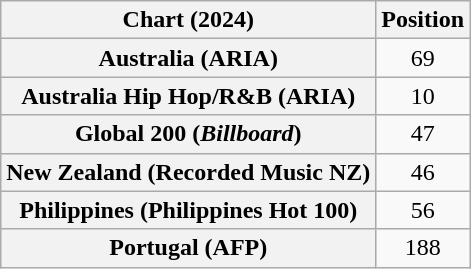<table class="wikitable sortable plainrowheaders" style="text-align:center">
<tr>
<th scope="col">Chart (2024)</th>
<th scope="col">Position</th>
</tr>
<tr>
<th scope="row">Australia (ARIA)</th>
<td>69</td>
</tr>
<tr>
<th scope="row">Australia Hip Hop/R&B (ARIA)</th>
<td>10</td>
</tr>
<tr>
<th scope="row">Global 200 (<em>Billboard</em>)</th>
<td>47</td>
</tr>
<tr>
<th scope="row">New Zealand (Recorded Music NZ)</th>
<td>46</td>
</tr>
<tr>
<th scope="row">Philippines (Philippines Hot 100)</th>
<td>56</td>
</tr>
<tr>
<th scope="row">Portugal (AFP)</th>
<td>188</td>
</tr>
</table>
